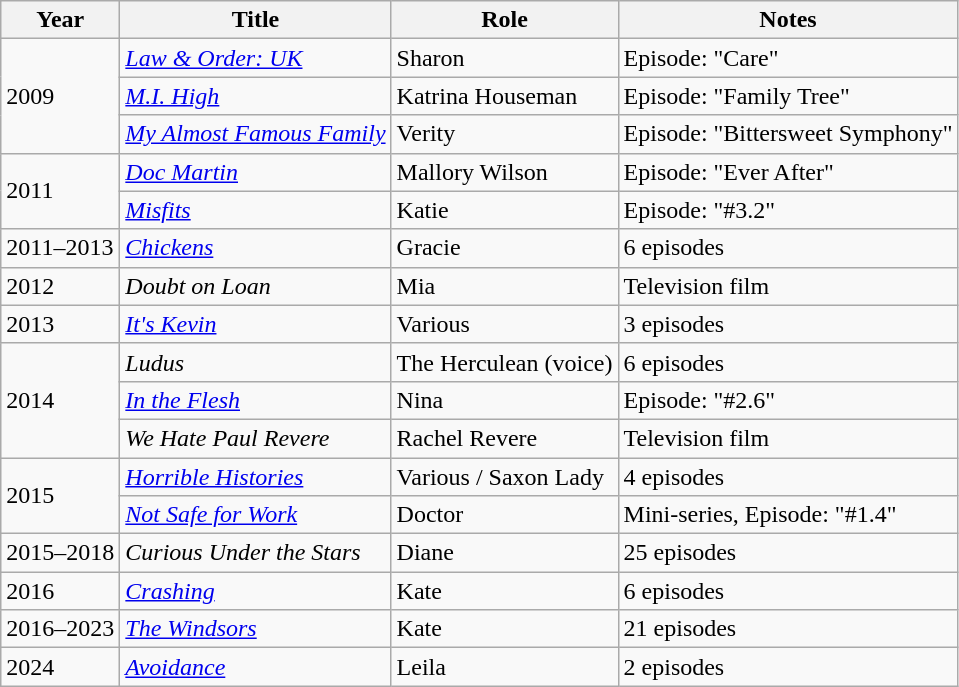<table class="wikitable">
<tr>
<th>Year</th>
<th>Title</th>
<th>Role</th>
<th>Notes</th>
</tr>
<tr>
<td rowspan="3">2009</td>
<td><em><a href='#'>Law & Order: UK</a></em></td>
<td>Sharon</td>
<td>Episode: "Care"</td>
</tr>
<tr>
<td><em><a href='#'>M.I. High</a></em></td>
<td>Katrina Houseman</td>
<td>Episode: "Family Tree"</td>
</tr>
<tr>
<td><em><a href='#'>My Almost Famous Family</a></em></td>
<td>Verity</td>
<td>Episode: "Bittersweet Symphony"</td>
</tr>
<tr>
<td rowspan="2">2011</td>
<td><em><a href='#'>Doc Martin</a></em></td>
<td>Mallory Wilson</td>
<td>Episode: "Ever After"</td>
</tr>
<tr>
<td><em><a href='#'>Misfits</a></em></td>
<td>Katie</td>
<td>Episode: "#3.2"</td>
</tr>
<tr>
<td>2011–2013</td>
<td><em><a href='#'>Chickens</a></em></td>
<td>Gracie</td>
<td>6 episodes</td>
</tr>
<tr>
<td>2012</td>
<td><em>Doubt on Loan</em></td>
<td>Mia</td>
<td>Television film</td>
</tr>
<tr>
<td>2013</td>
<td><em><a href='#'>It's Kevin</a></em></td>
<td>Various</td>
<td>3 episodes</td>
</tr>
<tr>
<td rowspan="3">2014</td>
<td><em>Ludus</em></td>
<td>The Herculean (voice)</td>
<td>6 episodes</td>
</tr>
<tr>
<td><em><a href='#'>In the Flesh</a></em></td>
<td>Nina</td>
<td>Episode: "#2.6"</td>
</tr>
<tr>
<td><em>We Hate Paul Revere</em></td>
<td>Rachel Revere</td>
<td>Television film</td>
</tr>
<tr>
<td rowspan="2">2015</td>
<td><em><a href='#'>Horrible Histories</a></em></td>
<td>Various / Saxon Lady</td>
<td>4 episodes</td>
</tr>
<tr>
<td><em><a href='#'>Not Safe for Work</a></em></td>
<td>Doctor</td>
<td>Mini-series, Episode: "#1.4"</td>
</tr>
<tr>
<td>2015–2018</td>
<td><em>Curious Under the Stars</em></td>
<td>Diane</td>
<td>25 episodes</td>
</tr>
<tr>
<td>2016</td>
<td><em><a href='#'>Crashing</a></em></td>
<td>Kate</td>
<td>6 episodes</td>
</tr>
<tr>
<td>2016–2023</td>
<td><em><a href='#'>The Windsors</a></em></td>
<td>Kate</td>
<td>21 episodes</td>
</tr>
<tr>
<td>2024</td>
<td><em><a href='#'>Avoidance</a></em></td>
<td>Leila</td>
<td>2 episodes</td>
</tr>
</table>
